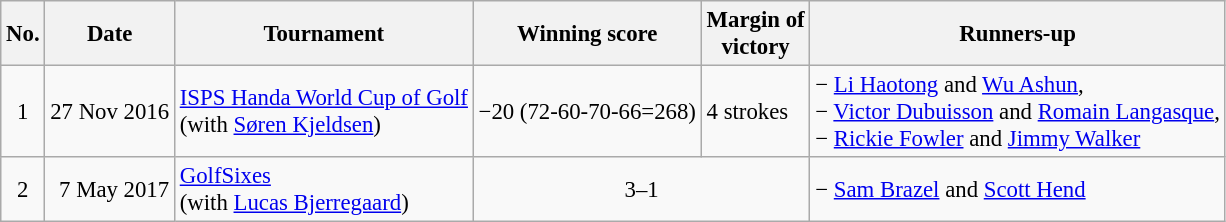<table class="wikitable" style="font-size:95%;">
<tr>
<th>No.</th>
<th>Date</th>
<th>Tournament</th>
<th>Winning score</th>
<th>Margin of<br>victory</th>
<th>Runners-up</th>
</tr>
<tr>
<td align=center>1</td>
<td align=right>27 Nov 2016</td>
<td><a href='#'>ISPS Handa World Cup of Golf</a><br>(with  <a href='#'>Søren Kjeldsen</a>)</td>
<td>−20 (72-60-70-66=268)</td>
<td>4 strokes</td>
<td> − <a href='#'>Li Haotong</a> and <a href='#'>Wu Ashun</a>,<br> − <a href='#'>Victor Dubuisson</a> and <a href='#'>Romain Langasque</a>,<br> − <a href='#'>Rickie Fowler</a> and <a href='#'>Jimmy Walker</a></td>
</tr>
<tr>
<td align=center>2</td>
<td align=right>7 May 2017</td>
<td><a href='#'>GolfSixes</a><br>(with  <a href='#'>Lucas Bjerregaard</a>)</td>
<td colspan="2" style="text-align:center;">3–1</td>
<td> − <a href='#'>Sam Brazel</a> and <a href='#'>Scott Hend</a></td>
</tr>
</table>
